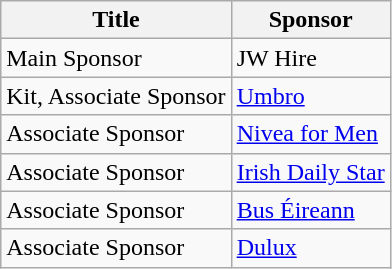<table class="wikitable">
<tr>
<th>Title</th>
<th>Sponsor</th>
</tr>
<tr>
<td>Main Sponsor</td>
<td>JW Hire</td>
</tr>
<tr>
<td>Kit, Associate Sponsor</td>
<td><a href='#'>Umbro</a></td>
</tr>
<tr>
<td>Associate Sponsor</td>
<td><a href='#'>Nivea for Men</a></td>
</tr>
<tr>
<td>Associate Sponsor</td>
<td><a href='#'>Irish Daily Star</a></td>
</tr>
<tr>
<td>Associate Sponsor</td>
<td><a href='#'>Bus Éireann</a></td>
</tr>
<tr>
<td>Associate Sponsor</td>
<td><a href='#'>Dulux</a></td>
</tr>
</table>
